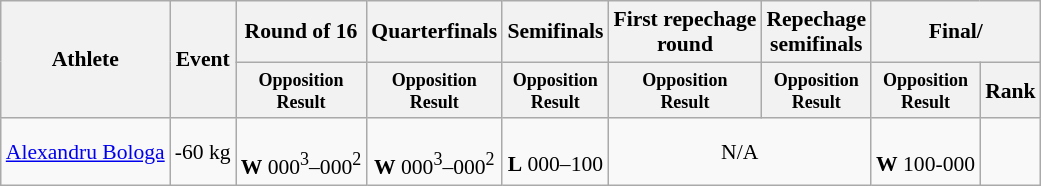<table class="wikitable" style="font-size:90%">
<tr>
<th rowspan="2">Athlete</th>
<th rowspan="2">Event</th>
<th>Round of 16</th>
<th>Quarterfinals</th>
<th>Semifinals</th>
<th>First repechage <br>round</th>
<th>Repechage <br>semifinals</th>
<th colspan="2">Final/</th>
</tr>
<tr>
<th style="line-height:1em"><small>Opposition<br>Result</small></th>
<th style="line-height:1em"><small>Opposition<br>Result</small></th>
<th style="line-height:1em"><small>Opposition<br>Result</small></th>
<th style="line-height:1em"><small>Opposition<br>Result</small></th>
<th style="line-height:1em"><small>Opposition<br>Result</small></th>
<th style="line-height:1em"><small>Opposition<br>Result</small></th>
<th style="line-height:1em">Rank</th>
</tr>
<tr>
<td><a href='#'>Alexandru Bologa</a></td>
<td>-60 kg</td>
<td align=center><br><strong>W</strong> 000<sup>3</sup>–000<sup>2</sup></td>
<td align=center><br><strong>W</strong> 000<sup>3</sup>–000<sup>2</sup></td>
<td align=center><br><strong>L</strong> 000–100</td>
<td align=center colspan=2>N/A</td>
<td align=center><br><strong>W</strong> 100-000</td>
<td align=center></td>
</tr>
</table>
